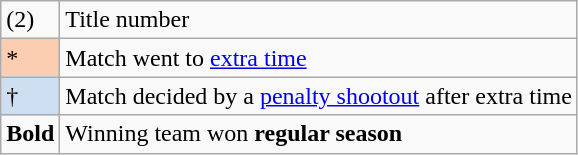<table class="wikitable">
<tr>
<td>(2)</td>
<td>Title number</td>
</tr>
<tr>
<td style="background-color:#FBCEB1">*</td>
<td>Match went to <a href='#'>extra time</a></td>
</tr>
<tr>
<td style="background-color:#cedff2">†</td>
<td>Match decided by a <a href='#'>penalty shootout</a> after extra time</td>
</tr>
<tr>
<td><strong>Bold</strong></td>
<td>Winning team won <strong>regular season</strong></td>
</tr>
</table>
